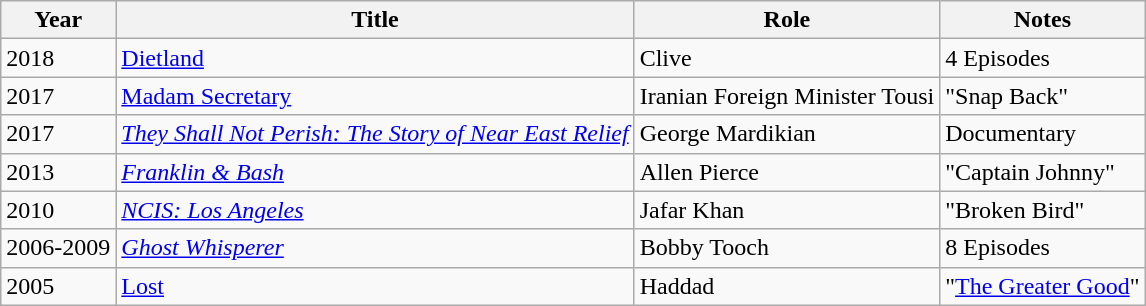<table class=wikitable>
<tr>
<th>Year</th>
<th>Title</th>
<th>Role</th>
<th class="unsortable">Notes</th>
</tr>
<tr>
<td>2018</td>
<td><em><a href='#'></em>Dietland<em></a></em></td>
<td>Clive</td>
<td>4 Episodes</td>
</tr>
<tr>
<td>2017</td>
<td><em><a href='#'></em>Madam Secretary<em></a></em></td>
<td>Iranian Foreign Minister Tousi</td>
<td>"Snap Back"</td>
</tr>
<tr>
<td>2017</td>
<td><em><a href='#'>They Shall Not Perish: The Story of Near East Relief</a></em></td>
<td>George Mardikian</td>
<td>Documentary</td>
</tr>
<tr>
<td>2013</td>
<td><em><a href='#'>Franklin & Bash</a></em></td>
<td>Allen Pierce</td>
<td>"Captain Johnny"</td>
</tr>
<tr>
<td>2010</td>
<td><em><a href='#'>NCIS: Los Angeles</a></em></td>
<td>Jafar Khan</td>
<td>"Broken Bird"</td>
</tr>
<tr>
<td>2006-2009</td>
<td><em><a href='#'>Ghost Whisperer</a></em></td>
<td>Bobby Tooch</td>
<td>8 Episodes</td>
</tr>
<tr>
<td>2005</td>
<td><em><a href='#'></em>Lost<em></a></em></td>
<td>Haddad</td>
<td>"<a href='#'>The Greater Good</a>"</td>
</tr>
</table>
